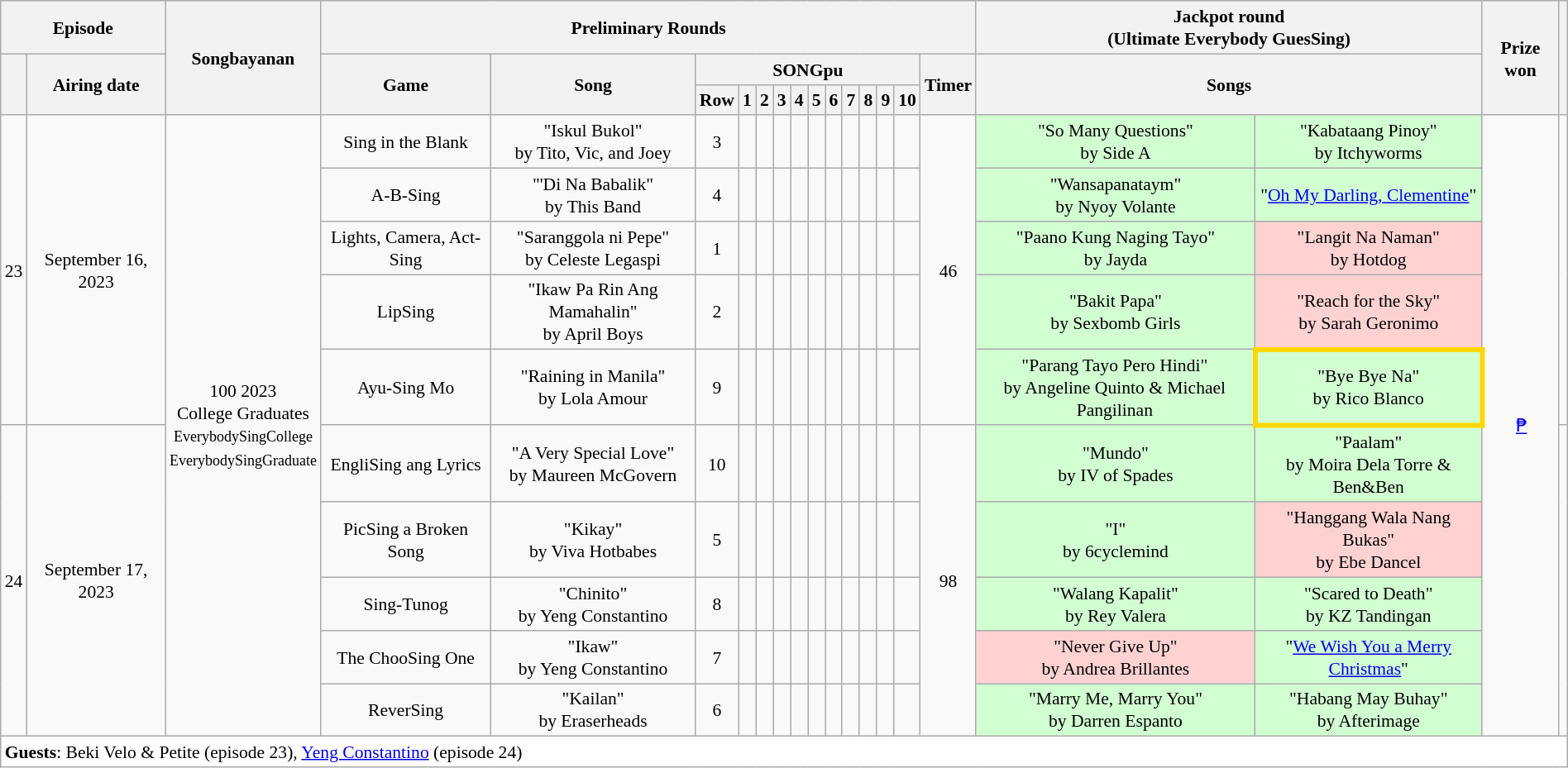<table class="wikitable mw-collapsible mw-collapsed" style="text-align:center; font-size:90%; line-height:18px;" width="100%">
<tr>
<th colspan=2>Episode</th>
<th rowspan=3>Songbayanan</th>
<th colspan=14>Preliminary Rounds</th>
<th colspan=2>Jackpot round<br><strong>(Ultimate Everybody GuesSing)</strong></th>
<th rowspan=3>Prize won</th>
<th rowspan=3></th>
</tr>
<tr>
<th rowspan=2></th>
<th rowspan=2>Airing date</th>
<th rowspan=2>Game</th>
<th rowspan=2>Song</th>
<th colspan=11>SONGpu</th>
<th rowspan=2>Timer</th>
<th colspan=2 rowspan=2>Songs</th>
</tr>
<tr>
<th>Row</th>
<th>1</th>
<th>2</th>
<th>3</th>
<th>4</th>
<th>5</th>
<th>6</th>
<th>7</th>
<th>8</th>
<th>9</th>
<th>10</th>
</tr>
<tr>
<td rowspan=5>23</td>
<td rowspan=5>September 16, 2023</td>
<td rowspan=10>100 2023<br>College Graduates<br><small>EverybodySingCollege<br>EverybodySingGraduate</small></td>
<td>Sing in the Blank</td>
<td>"Iskul Bukol"<br>by Tito, Vic, and Joey</td>
<td>3</td>
<td></td>
<td></td>
<td></td>
<td></td>
<td></td>
<td></td>
<td></td>
<td></td>
<td></td>
<td></td>
<td rowspan=5>46<br></td>
<td bgcolor=D2FFD2>"So Many Questions"<br>by Side A</td>
<td bgcolor=D2FFD2>"Kabataang Pinoy"<br>by Itchyworms</td>
<td rowspan=10><a href='#'>₱</a></td>
<td rowspan=5><br></td>
</tr>
<tr>
<td>A-B-Sing</td>
<td>"'Di Na Babalik"<br>by This Band</td>
<td>4</td>
<td></td>
<td></td>
<td></td>
<td></td>
<td></td>
<td></td>
<td></td>
<td></td>
<td></td>
<td></td>
<td bgcolor=D2FFD2>"Wansapanataym"<br>by Nyoy Volante</td>
<td bgcolor=D2FFD2>"<a href='#'>Oh My Darling, Clementine</a>"</td>
</tr>
<tr>
<td>Lights, Camera, Act-Sing</td>
<td>"Saranggola ni Pepe"<br>by Celeste Legaspi</td>
<td>1</td>
<td></td>
<td></td>
<td></td>
<td></td>
<td></td>
<td></td>
<td></td>
<td></td>
<td></td>
<td></td>
<td bgcolor=D2FFD2>"Paano Kung Naging Tayo"<br>by Jayda</td>
<td bgcolor=FFD2D2>"Langit Na Naman"<br>by Hotdog</td>
</tr>
<tr>
<td>LipSing</td>
<td>"Ikaw Pa Rin Ang Mamahalin"<br>by April Boys</td>
<td>2</td>
<td></td>
<td></td>
<td></td>
<td></td>
<td></td>
<td></td>
<td></td>
<td></td>
<td></td>
<td></td>
<td bgcolor=D2FFD2>"Bakit Papa"<br>by Sexbomb Girls</td>
<td bgcolor=FFD2D2>"Reach for the Sky"<br>by Sarah Geronimo</td>
</tr>
<tr>
<td>Ayu-Sing Mo</td>
<td>"Raining in Manila"<br>by Lola Amour</td>
<td>9</td>
<td></td>
<td></td>
<td></td>
<td></td>
<td></td>
<td></td>
<td></td>
<td></td>
<td></td>
<td></td>
<td bgcolor=D2FFD2>"Parang Tayo Pero Hindi"<br>by Angeline Quinto & Michael Pangilinan</td>
<td style="background: #D2FFD2; border:solid 4px #FFD700;">"Bye Bye Na"<br>by Rico Blanco</td>
</tr>
<tr>
<td rowspan=5>24</td>
<td rowspan=5>September 17, 2023</td>
<td>EngliSing ang Lyrics</td>
<td>"A Very Special Love"<br>by Maureen McGovern</td>
<td>10</td>
<td></td>
<td></td>
<td></td>
<td></td>
<td></td>
<td></td>
<td></td>
<td></td>
<td></td>
<td></td>
<td rowspan=5>98<br></td>
<td bgcolor=D2FFD2>"Mundo"<br>by IV of Spades</td>
<td bgcolor=D2FFD2>"Paalam"<br>by Moira Dela Torre & Ben&Ben</td>
<td rowspan=5><br></td>
</tr>
<tr>
<td>PicSing a Broken Song</td>
<td>"Kikay"<br>by Viva Hotbabes</td>
<td>5</td>
<td></td>
<td></td>
<td></td>
<td></td>
<td></td>
<td></td>
<td></td>
<td></td>
<td></td>
<td></td>
<td bgcolor=D2FFD2>"I"<br>by 6cyclemind</td>
<td bgcolor=FFD2D2>"Hanggang Wala Nang Bukas"<br>by Ebe Dancel</td>
</tr>
<tr>
<td>Sing-Tunog</td>
<td>"Chinito"<br>by Yeng Constantino</td>
<td>8</td>
<td></td>
<td></td>
<td></td>
<td></td>
<td></td>
<td></td>
<td></td>
<td></td>
<td></td>
<td></td>
<td bgcolor=D2FFD2>"Walang Kapalit"<br>by Rey Valera</td>
<td bgcolor=D2FFD2>"Scared to Death"<br>by KZ Tandingan</td>
</tr>
<tr>
<td>The ChooSing One</td>
<td>"Ikaw"<br>by Yeng Constantino</td>
<td>7</td>
<td></td>
<td></td>
<td></td>
<td></td>
<td></td>
<td></td>
<td></td>
<td></td>
<td></td>
<td></td>
<td bgcolor=FFD2D2>"Never Give Up"<br>by Andrea Brillantes</td>
<td bgcolor=D2FFD2>"<a href='#'>We Wish You a Merry Christmas</a>"</td>
</tr>
<tr>
<td>ReverSing</td>
<td>"Kailan"<br>by Eraserheads</td>
<td>6</td>
<td></td>
<td></td>
<td></td>
<td></td>
<td></td>
<td></td>
<td></td>
<td></td>
<td></td>
<td></td>
<td bgcolor=D2FFD2>"Marry Me, Marry You"<br>by Darren Espanto</td>
<td bgcolor=D2FFD2>"Habang May Buhay"<br>by Afterimage</td>
</tr>
<tr>
<td colspan=21 style="background:white;" align="left"><strong>Guests</strong>: Beki Velo & Petite (episode 23), <a href='#'>Yeng Constantino</a> (episode 24)</td>
</tr>
</table>
